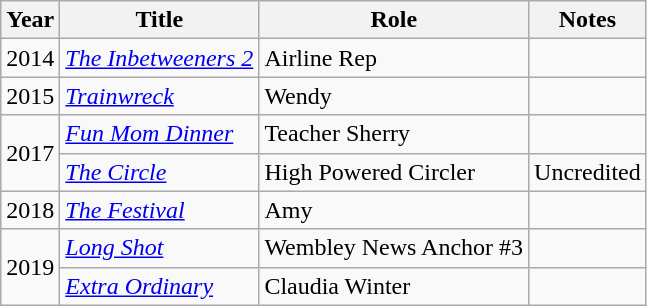<table class = "wikitable sortable">
<tr>
<th>Year</th>
<th>Title</th>
<th>Role</th>
<th>Notes</th>
</tr>
<tr>
<td>2014</td>
<td><em><a href='#'>The Inbetweeners 2</a></em></td>
<td>Airline Rep</td>
<td></td>
</tr>
<tr>
<td>2015</td>
<td><em><a href='#'>Trainwreck</a></em></td>
<td>Wendy</td>
<td></td>
</tr>
<tr>
<td rowspan="2">2017</td>
<td><em><a href='#'>Fun Mom Dinner</a></em></td>
<td>Teacher Sherry</td>
<td></td>
</tr>
<tr>
<td><em><a href='#'>The Circle</a></em></td>
<td>High Powered Circler</td>
<td>Uncredited</td>
</tr>
<tr>
<td>2018</td>
<td><em><a href='#'>The Festival</a></em></td>
<td>Amy</td>
<td></td>
</tr>
<tr>
<td rowspan="2">2019</td>
<td><em><a href='#'>Long Shot</a></em></td>
<td>Wembley News Anchor #3</td>
<td></td>
</tr>
<tr>
<td><em><a href='#'>Extra Ordinary</a></em></td>
<td>Claudia Winter</td>
<td></td>
</tr>
</table>
